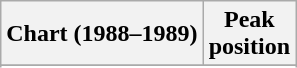<table class="wikitable sortable plainrowheaders" style="text-align:center">
<tr>
<th>Chart (1988–1989)</th>
<th>Peak<br>position</th>
</tr>
<tr>
</tr>
<tr>
</tr>
<tr>
</tr>
<tr>
</tr>
<tr>
</tr>
</table>
